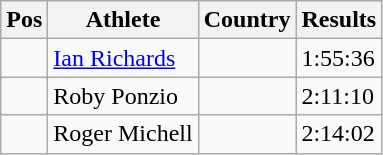<table class="wikitable">
<tr>
<th>Pos</th>
<th>Athlete</th>
<th>Country</th>
<th>Results</th>
</tr>
<tr>
<td align="center"></td>
<td><a href='#'>Ian Richards</a></td>
<td></td>
<td>1:55:36</td>
</tr>
<tr>
<td align="center"></td>
<td>Roby Ponzio</td>
<td></td>
<td>2:11:10</td>
</tr>
<tr>
<td align="center"></td>
<td>Roger Michell</td>
<td></td>
<td>2:14:02</td>
</tr>
</table>
